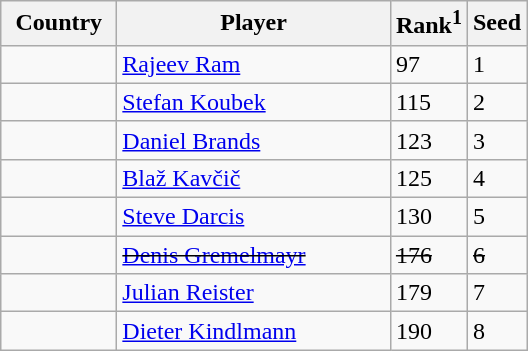<table class="sortable wikitable">
<tr>
<th width="70">Country</th>
<th width="175">Player</th>
<th>Rank<sup>1</sup></th>
<th>Seed</th>
</tr>
<tr>
<td></td>
<td><a href='#'>Rajeev Ram</a></td>
<td>97</td>
<td>1</td>
</tr>
<tr>
<td></td>
<td><a href='#'>Stefan Koubek</a></td>
<td>115</td>
<td>2</td>
</tr>
<tr>
<td></td>
<td><a href='#'>Daniel Brands</a></td>
<td>123</td>
<td>3</td>
</tr>
<tr>
<td></td>
<td><a href='#'>Blaž Kavčič</a></td>
<td>125</td>
<td>4</td>
</tr>
<tr>
<td></td>
<td><a href='#'>Steve Darcis</a></td>
<td>130</td>
<td>5</td>
</tr>
<tr>
<td></td>
<td><s><a href='#'>Denis Gremelmayr</a></s></td>
<td><s>176</s></td>
<td><s>6</s></td>
</tr>
<tr>
<td></td>
<td><a href='#'>Julian Reister</a></td>
<td>179</td>
<td>7</td>
</tr>
<tr>
<td></td>
<td><a href='#'>Dieter Kindlmann</a></td>
<td>190</td>
<td>8</td>
</tr>
</table>
